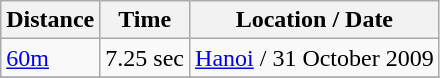<table class="wikitable">
<tr>
<th>Distance</th>
<th>Time</th>
<th>Location / Date</th>
</tr>
<tr>
<td><a href='#'>60m</a></td>
<td>7.25 sec</td>
<td><a href='#'>Hanoi</a> / 31 October 2009</td>
</tr>
<tr>
</tr>
</table>
